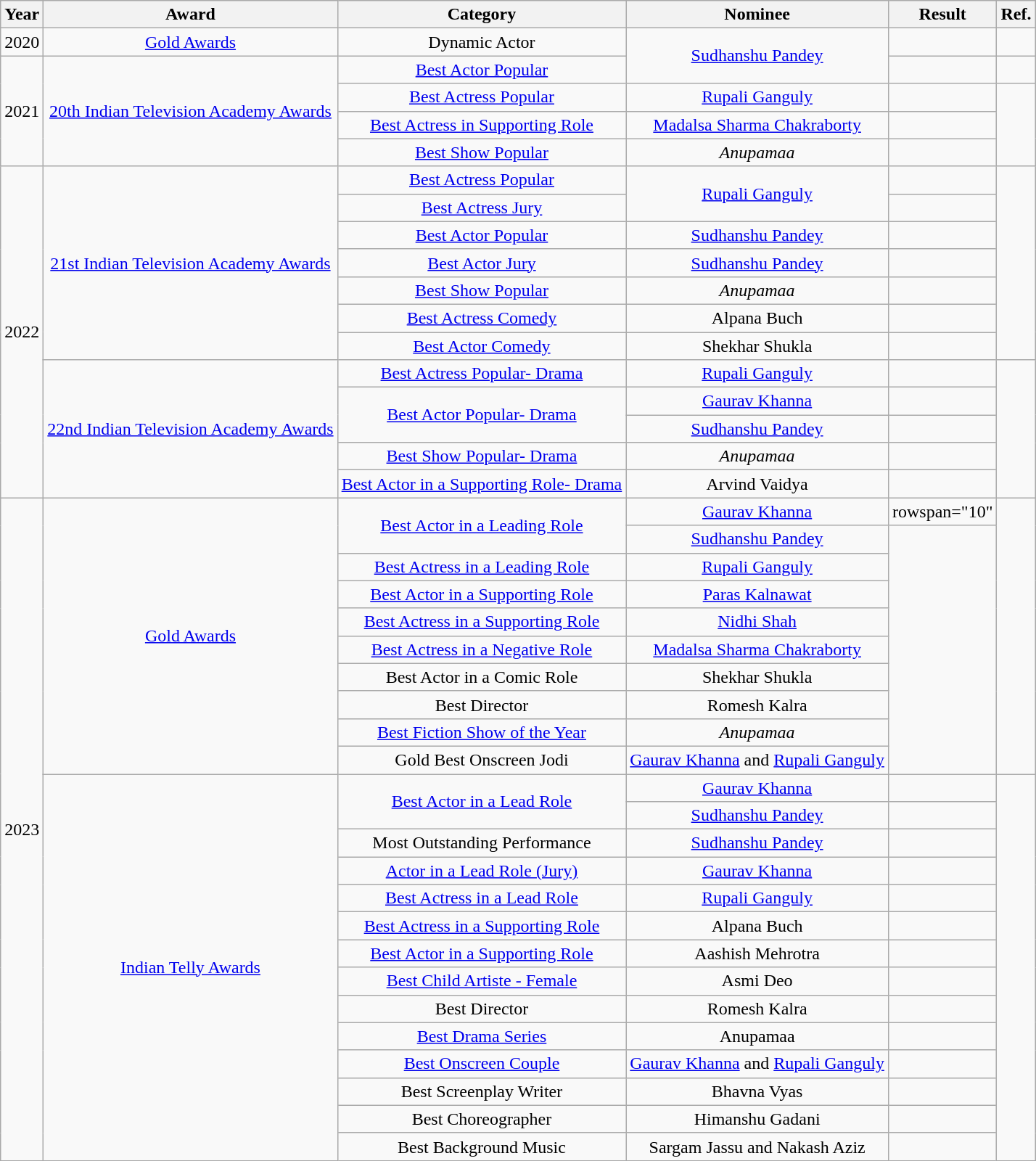<table class="wikitable" style="text-align:center;">
<tr>
<th>Year</th>
<th>Award</th>
<th>Category</th>
<th>Nominee</th>
<th>Result</th>
<th>Ref.</th>
</tr>
<tr>
<td>2020</td>
<td><a href='#'>Gold Awards</a></td>
<td>Dynamic Actor</td>
<td rowspan=2><a href='#'>Sudhanshu Pandey</a></td>
<td></td>
<td></td>
</tr>
<tr>
<td rowspan="4">2021</td>
<td rowspan="4"><a href='#'>20th Indian Television Academy Awards</a></td>
<td><a href='#'>Best Actor Popular</a></td>
<td></td>
<td></td>
</tr>
<tr>
<td><a href='#'>Best Actress Popular</a></td>
<td><a href='#'>Rupali Ganguly</a></td>
<td></td>
<td rowspan="3"></td>
</tr>
<tr>
<td><a href='#'>Best Actress in Supporting Role</a></td>
<td><a href='#'>Madalsa Sharma Chakraborty</a></td>
<td></td>
</tr>
<tr>
<td><a href='#'>Best Show Popular</a></td>
<td><em>Anupamaa</em></td>
<td></td>
</tr>
<tr>
<td rowspan="12">2022</td>
<td rowspan="7"><a href='#'>21st Indian Television Academy Awards</a></td>
<td><a href='#'>Best Actress Popular</a></td>
<td rowspan="2"><a href='#'>Rupali Ganguly</a></td>
<td></td>
<td rowspan="7"></td>
</tr>
<tr>
<td><a href='#'>Best Actress Jury</a></td>
<td></td>
</tr>
<tr>
<td><a href='#'>Best Actor Popular</a></td>
<td><a href='#'>Sudhanshu Pandey</a></td>
<td></td>
</tr>
<tr>
<td><a href='#'>Best Actor Jury</a></td>
<td><a href='#'>Sudhanshu Pandey</a></td>
<td></td>
</tr>
<tr>
<td><a href='#'>Best Show Popular</a></td>
<td><em>Anupamaa</em></td>
<td></td>
</tr>
<tr>
<td><a href='#'>Best Actress Comedy</a></td>
<td>Alpana Buch</td>
<td></td>
</tr>
<tr>
<td><a href='#'>Best Actor Comedy</a></td>
<td>Shekhar Shukla</td>
<td></td>
</tr>
<tr>
<td rowspan="5"><a href='#'>22nd Indian Television Academy Awards</a></td>
<td><a href='#'>Best Actress Popular- Drama</a></td>
<td><a href='#'>Rupali Ganguly</a></td>
<td></td>
<td rowspan="5"></td>
</tr>
<tr>
<td rowspan="2"><a href='#'>Best Actor Popular- Drama</a></td>
<td><a href='#'>Gaurav Khanna</a></td>
<td></td>
</tr>
<tr>
<td><a href='#'>Sudhanshu Pandey</a></td>
<td></td>
</tr>
<tr>
<td><a href='#'>Best Show Popular- Drama</a></td>
<td><em>Anupamaa</em></td>
<td></td>
</tr>
<tr>
<td><a href='#'>Best Actor in a Supporting Role- Drama</a></td>
<td>Arvind Vaidya</td>
<td></td>
</tr>
<tr>
<td rowspan="25">2023</td>
<td rowspan="10"><a href='#'>Gold Awards</a></td>
<td rowspan="2"><a href='#'>Best Actor in a Leading Role</a></td>
<td><a href='#'>Gaurav Khanna</a></td>
<td>rowspan="10"</td>
<td rowspan="10"></td>
</tr>
<tr>
<td><a href='#'>Sudhanshu Pandey</a></td>
</tr>
<tr>
<td><a href='#'>Best Actress in a Leading Role</a></td>
<td><a href='#'>Rupali Ganguly</a></td>
</tr>
<tr>
<td><a href='#'>Best Actor in a Supporting Role</a></td>
<td><a href='#'>Paras Kalnawat</a></td>
</tr>
<tr>
<td><a href='#'>Best Actress in a Supporting Role</a></td>
<td><a href='#'>Nidhi Shah</a></td>
</tr>
<tr>
<td><a href='#'>Best Actress in a Negative Role</a></td>
<td><a href='#'>Madalsa Sharma Chakraborty</a></td>
</tr>
<tr>
<td>Best Actor in a Comic Role</td>
<td>Shekhar Shukla</td>
</tr>
<tr>
<td>Best Director</td>
<td>Romesh Kalra</td>
</tr>
<tr>
<td><a href='#'>Best Fiction Show of the Year</a></td>
<td><em>Anupamaa</em></td>
</tr>
<tr>
<td>Gold Best Onscreen Jodi</td>
<td><a href='#'>Gaurav Khanna</a> and <a href='#'>Rupali Ganguly</a></td>
</tr>
<tr>
<td rowspan="14"><a href='#'>Indian Telly Awards</a></td>
<td rowspan="2"><a href='#'>Best Actor in a Lead Role</a></td>
<td><a href='#'>Gaurav Khanna</a></td>
<td></td>
<td rowspan="14"></td>
</tr>
<tr>
<td><a href='#'>Sudhanshu Pandey</a></td>
<td></td>
</tr>
<tr>
<td>Most Outstanding Performance</td>
<td><a href='#'>Sudhanshu Pandey</a></td>
<td></td>
</tr>
<tr>
<td><a href='#'>Actor in a Lead Role (Jury)</a></td>
<td><a href='#'>Gaurav Khanna</a></td>
<td></td>
</tr>
<tr>
<td><a href='#'>Best Actress in a Lead Role</a></td>
<td><a href='#'>Rupali Ganguly</a></td>
<td></td>
</tr>
<tr>
<td><a href='#'>Best Actress in a Supporting Role</a></td>
<td>Alpana Buch</td>
<td></td>
</tr>
<tr>
<td><a href='#'>Best Actor in a Supporting Role</a></td>
<td>Aashish Mehrotra</td>
<td></td>
</tr>
<tr>
<td><a href='#'>Best Child Artiste - Female</a></td>
<td>Asmi Deo</td>
<td></td>
</tr>
<tr>
<td>Best Director</td>
<td>Romesh Kalra</td>
<td></td>
</tr>
<tr>
<td><a href='#'>Best Drama Series</a></td>
<td>Anupamaa</td>
<td></td>
</tr>
<tr>
<td><a href='#'>Best Onscreen Couple</a></td>
<td><a href='#'>Gaurav Khanna</a> and <a href='#'>Rupali Ganguly</a></td>
<td></td>
</tr>
<tr>
<td>Best Screenplay Writer</td>
<td>Bhavna Vyas</td>
<td></td>
</tr>
<tr>
<td>Best Choreographer</td>
<td>Himanshu Gadani</td>
<td></td>
</tr>
<tr>
<td>Best Background Music</td>
<td>Sargam Jassu and Nakash Aziz</td>
<td></td>
</tr>
</table>
